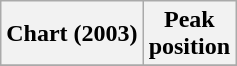<table class="wikitable sortable">
<tr>
<th align="left">Chart (2003)</th>
<th align="center">Peak<br>position</th>
</tr>
<tr>
</tr>
</table>
